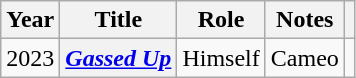<table class="wikitable sortable plainrowheaders">
<tr>
<th scope="col">Year</th>
<th scope="col">Title</th>
<th scope="col">Role</th>
<th scope="col" class="unsortable">Notes</th>
<th scope="col" class="unsortable"></th>
</tr>
<tr>
<td scope="row">2023</td>
<th scope="row"><em><a href='#'>Gassed Up</a></em></th>
<td>Himself</td>
<td>Cameo</td>
<td style="text-align:center;"></td>
</tr>
</table>
